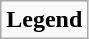<table class="wikitable">
<tr>
<td><strong>Legend</strong><br></td>
</tr>
</table>
